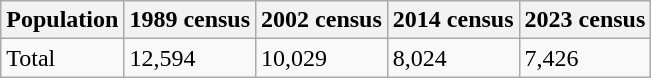<table class="wikitable">
<tr>
<th>Population</th>
<th>1989 census</th>
<th>2002 census</th>
<th>2014 census</th>
<th>2023 census</th>
</tr>
<tr>
<td>Total</td>
<td>12,594</td>
<td>10,029</td>
<td>8,024</td>
<td>7,426</td>
</tr>
</table>
